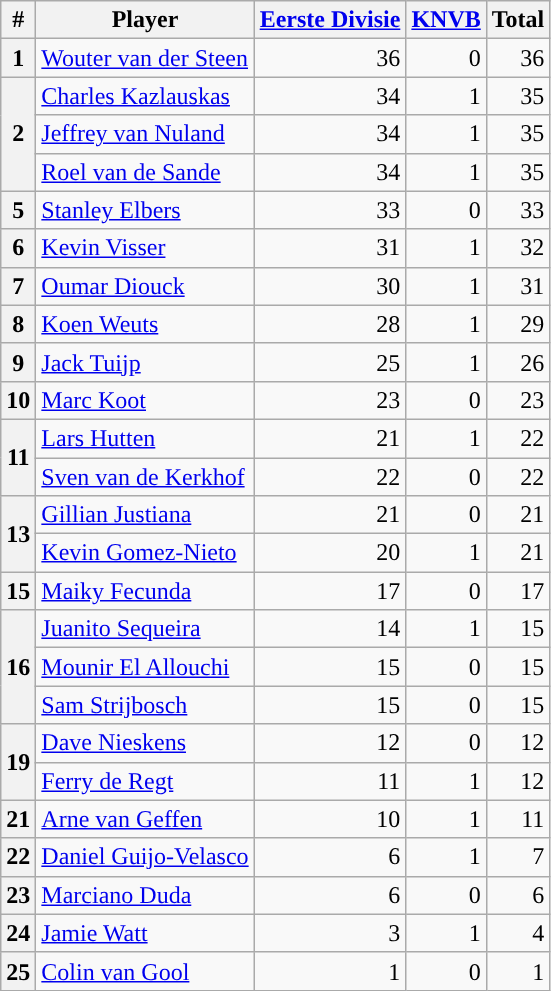<table class="wikitable" style="text-align:right;">
<tr>
<th>#</th>
<th>Player</th>
<th><a href='#'>Eerste Divisie</a></th>
<th><a href='#'>KNVB</a></th>
<th>Total</th>
</tr>
<tr>
<th align=center>1</th>
<td align=left> <a href='#'>Wouter van der Steen</a></td>
<td>36</td>
<td>0</td>
<td>36</td>
</tr>
<tr>
<th rowspan=3 align=center>2</th>
<td align=left> <a href='#'>Charles Kazlauskas</a></td>
<td>34</td>
<td>1</td>
<td>35</td>
</tr>
<tr>
<td align=left> <a href='#'>Jeffrey van Nuland</a></td>
<td>34</td>
<td>1</td>
<td>35</td>
</tr>
<tr>
<td align=left> <a href='#'>Roel van de Sande</a></td>
<td>34</td>
<td>1</td>
<td>35</td>
</tr>
<tr>
<th align=center>5</th>
<td align=left> <a href='#'>Stanley Elbers</a></td>
<td>33</td>
<td>0</td>
<td>33</td>
</tr>
<tr>
<th align=center>6</th>
<td align=left> <a href='#'>Kevin Visser</a></td>
<td>31</td>
<td>1</td>
<td>32</td>
</tr>
<tr>
<th align=center>7</th>
<td align=left> <a href='#'>Oumar Diouck</a></td>
<td>30</td>
<td>1</td>
<td>31</td>
</tr>
<tr>
<th align=center>8</th>
<td align=left> <a href='#'>Koen Weuts</a></td>
<td>28</td>
<td>1</td>
<td>29</td>
</tr>
<tr>
<th align=center>9</th>
<td align=left> <a href='#'>Jack Tuijp</a></td>
<td>25</td>
<td>1</td>
<td>26</td>
</tr>
<tr>
<th align=center>10</th>
<td align=left> <a href='#'>Marc Koot</a></td>
<td>23</td>
<td>0</td>
<td>23</td>
</tr>
<tr>
<th rowspan=2 align=center>11</th>
<td align=left> <a href='#'>Lars Hutten</a></td>
<td>21</td>
<td>1</td>
<td>22</td>
</tr>
<tr>
<td align=left> <a href='#'>Sven van de Kerkhof</a></td>
<td>22</td>
<td>0</td>
<td>22</td>
</tr>
<tr>
<th rowspan=2 align=center>13</th>
<td align=left> <a href='#'>Gillian Justiana</a></td>
<td>21</td>
<td>0</td>
<td>21</td>
</tr>
<tr>
<td align=left> <a href='#'>Kevin Gomez-Nieto</a></td>
<td>20</td>
<td>1</td>
<td>21</td>
</tr>
<tr>
<th align=center>15</th>
<td align=left> <a href='#'>Maiky Fecunda</a></td>
<td>17</td>
<td>0</td>
<td>17</td>
</tr>
<tr>
<th rowspan=3 align=center>16</th>
<td align=left> <a href='#'>Juanito Sequeira</a></td>
<td>14</td>
<td>1</td>
<td>15</td>
</tr>
<tr>
<td align=left> <a href='#'>Mounir El Allouchi</a></td>
<td>15</td>
<td>0</td>
<td>15</td>
</tr>
<tr>
<td align=left> <a href='#'>Sam Strijbosch</a></td>
<td>15</td>
<td>0</td>
<td>15</td>
</tr>
<tr>
<th rowspan=2 align=center>19</th>
<td align=left> <a href='#'>Dave Nieskens</a></td>
<td>12</td>
<td>0</td>
<td>12</td>
</tr>
<tr>
<td align=left> <a href='#'>Ferry de Regt</a></td>
<td>11</td>
<td>1</td>
<td>12</td>
</tr>
<tr>
<th align=center>21</th>
<td align=left> <a href='#'>Arne van Geffen</a></td>
<td>10</td>
<td>1</td>
<td>11</td>
</tr>
<tr>
<th align=center>22</th>
<td align=left> <a href='#'>Daniel Guijo-Velasco</a></td>
<td>6</td>
<td>1</td>
<td>7</td>
</tr>
<tr>
<th align=center>23</th>
<td align=left> <a href='#'>Marciano Duda</a></td>
<td>6</td>
<td>0</td>
<td>6</td>
</tr>
<tr>
<th align=center>24</th>
<td align=left> <a href='#'>Jamie Watt</a></td>
<td>3</td>
<td>1</td>
<td>4</td>
</tr>
<tr>
<th align=center>25</th>
<td align=left> <a href='#'>Colin van Gool</a></td>
<td>1</td>
<td>0</td>
<td>1</td>
</tr>
</table>
